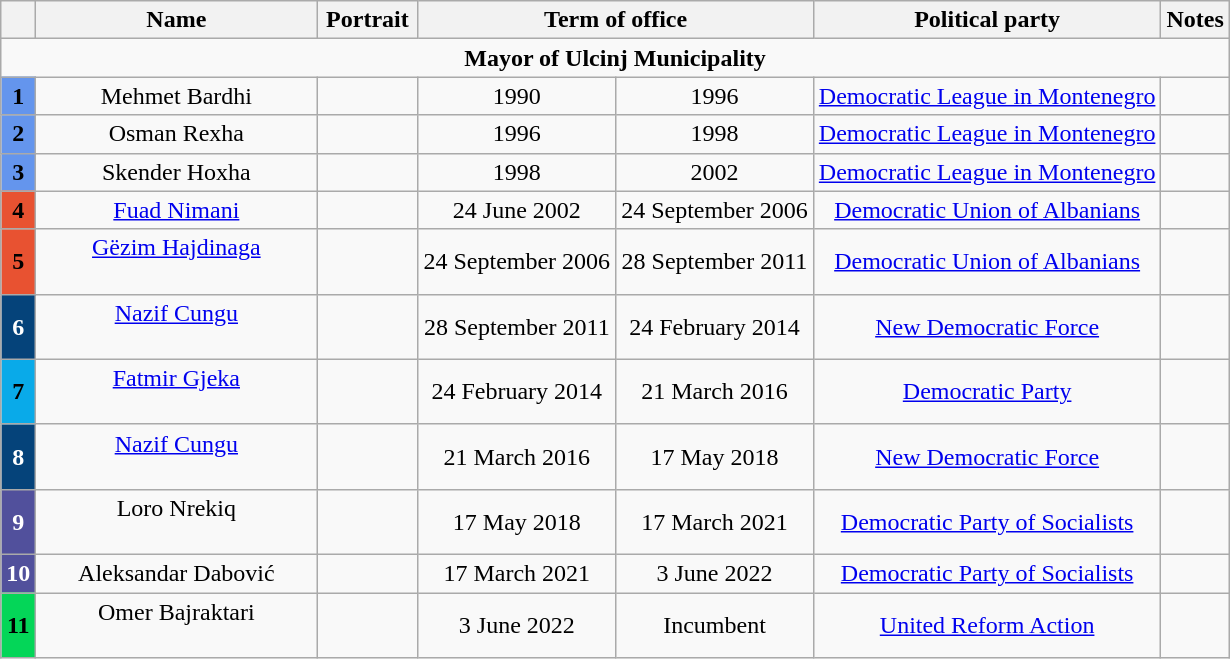<table class="wikitable" style="text-align:center">
<tr>
<th></th>
<th width=180>Name<br></th>
<th>Portrait</th>
<th colspan=2>Term of office</th>
<th>Political party</th>
<th>Notes</th>
</tr>
<tr>
<td align="center" colspan="7"><strong>Mayor of Ulcinj Municipality</strong><br></td>
</tr>
<tr>
<th style="background-color:	cornflowerblue; color:black;">1</th>
<td>Mehmet Bardhi<br></td>
<td style="width:60px;"></td>
<td>1990</td>
<td>1996</td>
<td><a href='#'>Democratic League in Montenegro</a></td>
<td></td>
</tr>
<tr>
<th style="background-color:	cornflowerblue; color:black;">2</th>
<td>Osman Rexha<br></td>
<td></td>
<td>1996</td>
<td>1998</td>
<td><a href='#'>Democratic League in Montenegro</a></td>
<td></td>
</tr>
<tr>
<th style="background-color:	cornflowerblue; color:black;">3</th>
<td>Skender Hoxha<br></td>
<td style="width:60px;"></td>
<td>1998</td>
<td>2002</td>
<td><a href='#'>Democratic League in Montenegro</a></td>
<td></td>
</tr>
<tr>
<th style="background-color:	#e85231; color:black;">4</th>
<td><a href='#'>Fuad Nimani</a><br></td>
<td style="width:60px;"></td>
<td>24 June 2002</td>
<td>24 September 2006</td>
<td><a href='#'>Democratic Union of Albanians</a></td>
<td></td>
</tr>
<tr>
<th style="background-color:	#e85231; color:black;">5</th>
<td><a href='#'>Gëzim Hajdinaga</a><br><br></td>
<td style="width:60px;"></td>
<td>24 September 2006</td>
<td>28 September 2011</td>
<td><a href='#'>Democratic Union of Albanians</a></td>
<td></td>
</tr>
<tr>
<th style="background-color:	#05437a; color:white;">6</th>
<td><a href='#'>Nazif Cungu</a><br><br></td>
<td style="width:60px;"></td>
<td>28 September 2011</td>
<td>24 February 2014</td>
<td><a href='#'>New Democratic Force</a></td>
<td></td>
</tr>
<tr>
<th style="background-color:	#09aae9; color:black;">7</th>
<td><a href='#'>Fatmir Gjeka</a><br><br></td>
<td style="width:60px;"></td>
<td>24 February 2014</td>
<td>21 March 2016</td>
<td><a href='#'>Democratic Party</a></td>
<td></td>
</tr>
<tr>
<th style="background-color:	#05437a; color:white;">8</th>
<td><a href='#'>Nazif Cungu</a><br><br></td>
<td style="width:60px;"></td>
<td>21 March 2016</td>
<td>17 May 2018</td>
<td><a href='#'>New Democratic Force</a></td>
<td></td>
</tr>
<tr>
<th style="background-color:	#51509c; color:white;">9</th>
<td>Loro Nrekiq<br><br></td>
<td></td>
<td>17 May 2018</td>
<td>17 March 2021</td>
<td><a href='#'>Democratic Party of Socialists</a></td>
<td></td>
</tr>
<tr>
<th style="background-color:	#51509c; color:white;">10</th>
<td>Aleksandar Dabović<br></td>
<td></td>
<td>17 March 2021</td>
<td>3 June 2022</td>
<td><a href='#'>Democratic Party of Socialists</a></td>
<td></td>
</tr>
<tr>
<th style="background-color:	#04d658; color:black;">11</th>
<td>Omer Bajraktari<br><br></td>
<td></td>
<td>3 June 2022</td>
<td>Incumbent</td>
<td><a href='#'>United Reform Action</a></td>
<td></td>
</tr>
</table>
